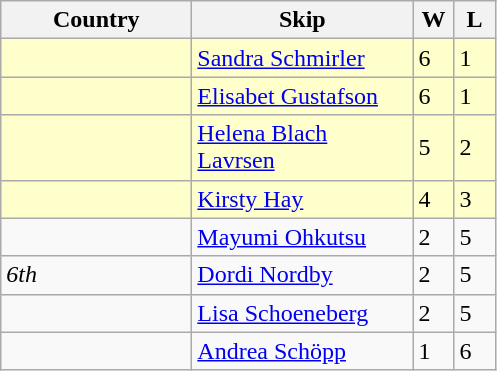<table class="wikitable">
<tr>
<th bgcolor="#efefef" width="120">Country</th>
<th bgcolor="#efefef" width="140">Skip</th>
<th bgcolor="#efefef" width="20">W</th>
<th bgcolor="#efefef" width="20">L</th>
</tr>
<tr bgcolor="#ffffcc">
<td></td>
<td><a href='#'>Sandra Schmirler</a></td>
<td>6</td>
<td>1</td>
</tr>
<tr bgcolor="#ffffcc">
<td></td>
<td><a href='#'>Elisabet Gustafson</a></td>
<td>6</td>
<td>1</td>
</tr>
<tr bgcolor="#ffffcc">
<td></td>
<td><a href='#'>Helena Blach Lavrsen</a></td>
<td>5</td>
<td>2</td>
</tr>
<tr bgcolor="#ffffcc">
<td></td>
<td><a href='#'>Kirsty Hay</a></td>
<td>4</td>
<td>3</td>
</tr>
<tr>
<td></td>
<td><a href='#'>Mayumi Ohkutsu</a></td>
<td>2</td>
<td>5</td>
</tr>
<tr>
<td> <em>6th</em></td>
<td><a href='#'>Dordi Nordby</a></td>
<td>2</td>
<td>5</td>
</tr>
<tr>
<td></td>
<td><a href='#'>Lisa Schoeneberg</a></td>
<td>2</td>
<td>5</td>
</tr>
<tr>
<td></td>
<td><a href='#'>Andrea Schöpp</a></td>
<td>1</td>
<td>6</td>
</tr>
</table>
